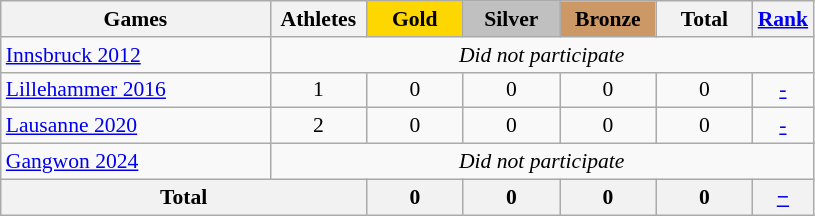<table class="wikitable" style="text-align:center; font-size:90%;">
<tr>
<th style="width:12em;">Games</th>
<th style="width:4em;">Athletes</th>
<th style="width:4em; background:gold;">Gold</th>
<th style="width:4em; background:silver;">Silver</th>
<th style="width:4em; background:#cc9966;">Bronze</th>
<th style="width:4em;">Total</th>
<th style="width:2em;"><a href='#'>Rank</a></th>
</tr>
<tr>
<td align=left> <a href='#'>Innsbruck 2012</a></td>
<td colspan=6><em>Did not participate</em></td>
</tr>
<tr>
<td align=left> <a href='#'>Lillehammer 2016</a></td>
<td>1</td>
<td>0</td>
<td>0</td>
<td>0</td>
<td>0</td>
<td><a href='#'>-</a></td>
</tr>
<tr>
<td align=left> <a href='#'>Lausanne 2020</a></td>
<td>2</td>
<td>0</td>
<td>0</td>
<td>0</td>
<td>0</td>
<td><a href='#'>-</a></td>
</tr>
<tr>
<td align=left> <a href='#'>Gangwon 2024</a></td>
<td colspan=6><em>Did not participate</em></td>
</tr>
<tr>
<th colspan=2>Total</th>
<th>0</th>
<th>0</th>
<th>0</th>
<th>0</th>
<th><a href='#'>−</a></th>
</tr>
</table>
